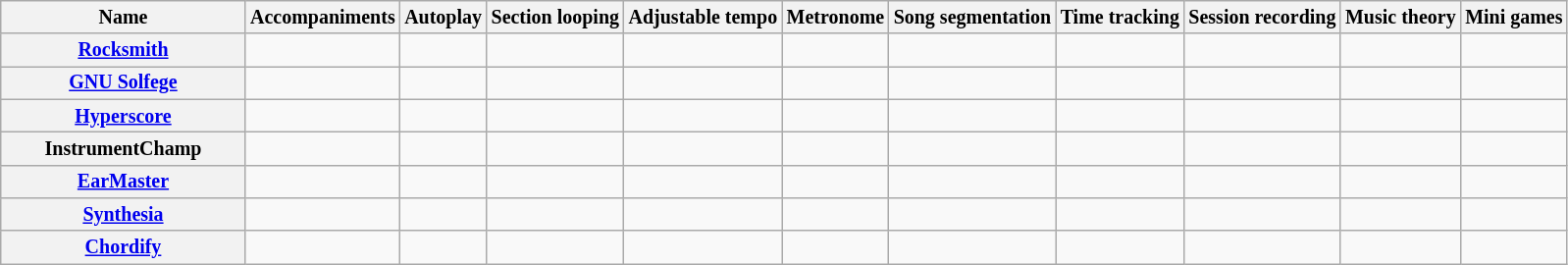<table class="wikitable sortable" style="font-size: smaller; text-align: center; width: auto; table-layout: fixed;">
<tr>
<th style="width:12em">Name</th>
<th>Accompaniments</th>
<th>Autoplay</th>
<th>Section looping</th>
<th>Adjustable tempo</th>
<th>Metronome</th>
<th>Song segmentation</th>
<th>Time tracking</th>
<th>Session recording</th>
<th>Music theory</th>
<th>Mini games</th>
</tr>
<tr>
<th><a href='#'>Rocksmith</a></th>
<td></td>
<td></td>
<td></td>
<td></td>
<td></td>
<td></td>
<td></td>
<td></td>
<td></td>
<td></td>
</tr>
<tr>
<th><a href='#'>GNU Solfege</a></th>
<td></td>
<td></td>
<td></td>
<td></td>
<td></td>
<td></td>
<td></td>
<td></td>
<td></td>
<td></td>
</tr>
<tr>
<th><a href='#'>Hyperscore</a></th>
<td></td>
<td></td>
<td></td>
<td></td>
<td></td>
<td></td>
<td></td>
<td></td>
<td></td>
<td></td>
</tr>
<tr>
<th>InstrumentChamp</th>
<td></td>
<td></td>
<td></td>
<td></td>
<td></td>
<td></td>
<td></td>
<td></td>
<td></td>
<td></td>
</tr>
<tr>
<th><a href='#'>EarMaster</a></th>
<td></td>
<td></td>
<td></td>
<td></td>
<td></td>
<td></td>
<td></td>
<td></td>
<td></td>
<td></td>
</tr>
<tr>
<th><a href='#'>Synthesia</a></th>
<td></td>
<td></td>
<td></td>
<td></td>
<td></td>
<td></td>
<td></td>
<td></td>
<td></td>
<td></td>
</tr>
<tr>
<th><a href='#'>Chordify</a></th>
<td></td>
<td></td>
<td></td>
<td></td>
<td></td>
<td></td>
<td></td>
<td></td>
<td></td>
<td></td>
</tr>
</table>
